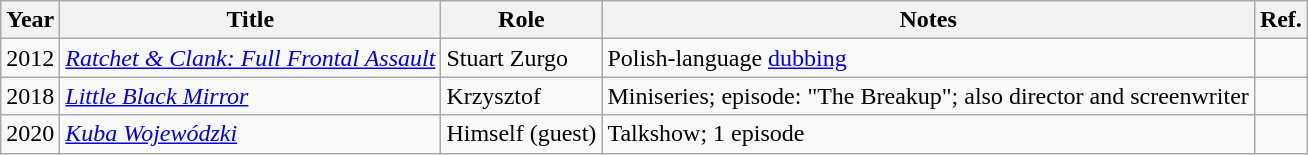<table class="wikitable plainrowheaders sortable">
<tr>
<th scope="col">Year</th>
<th scope="col">Title</th>
<th scope="col">Role</th>
<th scope="col" class="unsortable">Notes</th>
<th scope="col" class="unsortable">Ref.</th>
</tr>
<tr>
<td>2012</td>
<td><em><a href='#'>Ratchet & Clank: Full Frontal Assault</a></em></td>
<td>Stuart Zurgo</td>
<td>Polish-language <a href='#'>dubbing</a></td>
<td></td>
</tr>
<tr>
<td>2018</td>
<td><em><a href='#'>Little Black Mirror</a></em></td>
<td>Krzysztof</td>
<td>Miniseries; episode: "The Breakup"; also director and screenwriter</td>
<td></td>
</tr>
<tr>
<td>2020</td>
<td><em><a href='#'>Kuba Wojewódzki</a></em></td>
<td>Himself (guest)</td>
<td>Talkshow; 1 episode</td>
<td></td>
</tr>
</table>
